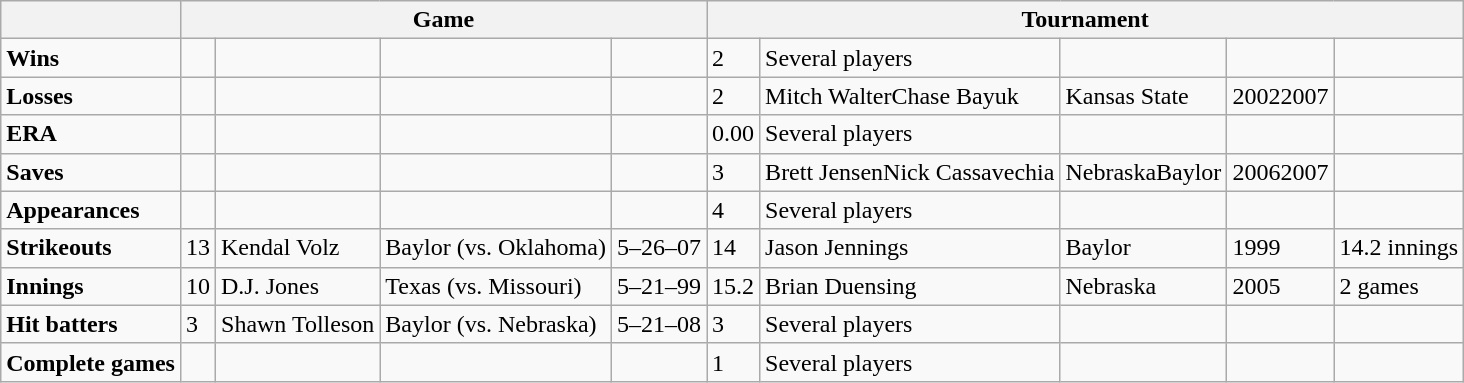<table class="wikitable">
<tr align="center">
<th></th>
<th colspan="4"><strong>Game</strong></th>
<th colspan="5"><strong>Tournament</strong></th>
</tr>
<tr>
<td><strong>Wins</strong></td>
<td></td>
<td></td>
<td></td>
<td></td>
<td>2</td>
<td>Several players</td>
<td></td>
<td></td>
<td></td>
</tr>
<tr>
<td><strong>Losses</strong></td>
<td></td>
<td></td>
<td></td>
<td></td>
<td>2</td>
<td>Mitch WalterChase Bayuk</td>
<td>Kansas State</td>
<td>20022007</td>
<td></td>
</tr>
<tr>
<td><strong>ERA</strong></td>
<td></td>
<td></td>
<td></td>
<td></td>
<td>0.00</td>
<td>Several players</td>
<td></td>
<td></td>
<td></td>
</tr>
<tr>
<td><strong>Saves</strong></td>
<td></td>
<td></td>
<td></td>
<td></td>
<td>3</td>
<td>Brett JensenNick Cassavechia</td>
<td>NebraskaBaylor</td>
<td>20062007</td>
<td></td>
</tr>
<tr>
<td><strong>Appearances</strong></td>
<td></td>
<td></td>
<td></td>
<td></td>
<td>4</td>
<td>Several players</td>
<td></td>
<td></td>
<td></td>
</tr>
<tr>
<td><strong>Strikeouts</strong></td>
<td>13</td>
<td>Kendal Volz</td>
<td>Baylor (vs. Oklahoma)</td>
<td>5–26–07</td>
<td>14</td>
<td>Jason Jennings</td>
<td>Baylor</td>
<td>1999</td>
<td>14.2 innings</td>
</tr>
<tr>
<td><strong>Innings</strong></td>
<td>10</td>
<td>D.J. Jones</td>
<td>Texas (vs. Missouri)</td>
<td>5–21–99</td>
<td>15.2</td>
<td>Brian Duensing</td>
<td>Nebraska</td>
<td>2005</td>
<td>2 games</td>
</tr>
<tr>
<td><strong>Hit batters</strong></td>
<td>3</td>
<td>Shawn Tolleson</td>
<td>Baylor (vs. Nebraska)</td>
<td>5–21–08</td>
<td>3</td>
<td>Several players</td>
<td></td>
<td></td>
</tr>
<tr>
<td><strong>Complete games</strong></td>
<td></td>
<td></td>
<td></td>
<td></td>
<td>1</td>
<td>Several players</td>
<td></td>
<td></td>
<td></td>
</tr>
</table>
